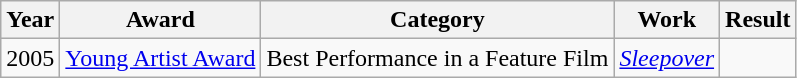<table class="wikitable">
<tr>
<th>Year</th>
<th>Award</th>
<th>Category</th>
<th>Work</th>
<th>Result</th>
</tr>
<tr>
<td>2005</td>
<td><a href='#'>Young Artist Award</a></td>
<td>Best Performance in a Feature Film</td>
<td><em><a href='#'>Sleepover</a></em></td>
<td></td>
</tr>
</table>
